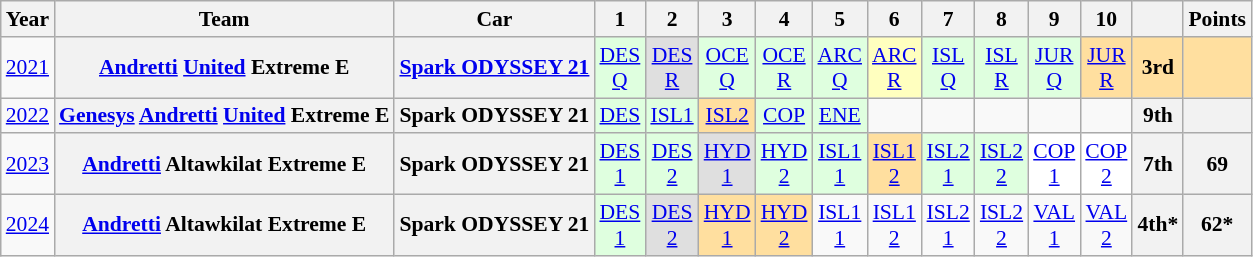<table class="wikitable" style="text-align:center; font-size:90%">
<tr>
<th>Year</th>
<th>Team</th>
<th>Car</th>
<th>1</th>
<th>2</th>
<th>3</th>
<th>4</th>
<th>5</th>
<th>6</th>
<th>7</th>
<th>8</th>
<th>9</th>
<th>10</th>
<th></th>
<th>Points</th>
</tr>
<tr>
<td><a href='#'>2021</a></td>
<th><a href='#'>Andretti</a> <a href='#'>United</a> Extreme E</th>
<th><a href='#'>Spark ODYSSEY 21</a></th>
<td style="background:#DFFFDF;"><a href='#'>DES<br>Q</a><br></td>
<td style="background:#DFDFDF;"><a href='#'>DES<br>R</a><br></td>
<td style="background:#DFFFDF;"><a href='#'>OCE<br>Q</a><br></td>
<td style="background:#DFFFDF;"><a href='#'>OCE<br>R</a><br></td>
<td style="background:#DFFFDF;"><a href='#'>ARC<br>Q</a><br></td>
<td style="background:#FFFFBF;"><a href='#'>ARC<br>R</a><br></td>
<td style="background:#DFFFDF;"><a href='#'>ISL<br>Q</a><br></td>
<td style="background:#DFFFDF;"><a href='#'>ISL<br>R</a><br></td>
<td style="background:#DFFFDF;"><a href='#'>JUR<br>Q</a><br></td>
<td style="background:#FFDF9F;"><a href='#'>JUR<br>R</a><br></td>
<th style="background:#FFDF9F;">3rd</th>
<th style="background:#FFDF9F;"></th>
</tr>
<tr>
<td><a href='#'>2022</a></td>
<th><a href='#'>Genesys</a> <a href='#'>Andretti</a> <a href='#'>United</a> Extreme E</th>
<th>Spark ODYSSEY 21</th>
<td style="background:#DFFFDF;"><a href='#'>DES</a><br></td>
<td style="background:#DFFFDF;"><a href='#'>ISL1</a><br></td>
<td style="background:#FFDF9F;"><a href='#'>ISL2</a><br></td>
<td style="background:#DFFFDF;"><a href='#'>COP</a><br></td>
<td style="background:#DFFFDF;"><a href='#'>ENE</a><br></td>
<td></td>
<td></td>
<td></td>
<td></td>
<td></td>
<th>9th</th>
<th></th>
</tr>
<tr>
<td><a href='#'>2023</a></td>
<th><a href='#'>Andretti</a> Altawkilat Extreme E</th>
<th>Spark ODYSSEY 21</th>
<td style="background:#DFFFDF;"><a href='#'>DES<br>1</a><br></td>
<td style="background:#DFFFDF;"><a href='#'>DES<br>2</a><br></td>
<td style="background:#DFDFDF;"><a href='#'>HYD<br>1</a><br></td>
<td style="background:#DFFFDF;"><a href='#'>HYD<br>2</a><br></td>
<td style="background:#DFFFDF;"><a href='#'>ISL1<br>1</a><br></td>
<td style="background:#FFDF9F;"><a href='#'>ISL1<br>2</a><br></td>
<td style="background:#DFFFDF;"><a href='#'>ISL2<br>1</a><br></td>
<td style="background:#DFFFDF;"><a href='#'>ISL2<br>2</a><br></td>
<td style="background:#FFFFFF;"><a href='#'>COP<br>1</a><br></td>
<td style="background:#FFFFFF;"><a href='#'>COP<br>2</a><br></td>
<th>7th</th>
<th>69</th>
</tr>
<tr>
<td><a href='#'>2024</a></td>
<th><a href='#'>Andretti</a> Altawkilat Extreme E</th>
<th>Spark ODYSSEY 21</th>
<td style="background:#DFFFDF;"><a href='#'>DES<br>1</a><br></td>
<td style="background:#DFDFDF;"><a href='#'>DES<br>2</a><br></td>
<td style="background:#FFDF9F;"><a href='#'>HYD<br>1</a><br></td>
<td style="background:#FFDF9F;"><a href='#'>HYD<br>2</a><br></td>
<td style="background:#;"><a href='#'>ISL1<br>1</a><br></td>
<td style="background:#;"><a href='#'>ISL1<br>2</a><br></td>
<td style="background:#;"><a href='#'>ISL2<br>1</a><br></td>
<td style="background:#;"><a href='#'>ISL2<br>2</a><br></td>
<td style="background:#;"><a href='#'>VAL<br>1</a><br></td>
<td style="background:#;"><a href='#'>VAL<br>2</a><br></td>
<th>4th*</th>
<th>62*</th>
</tr>
</table>
